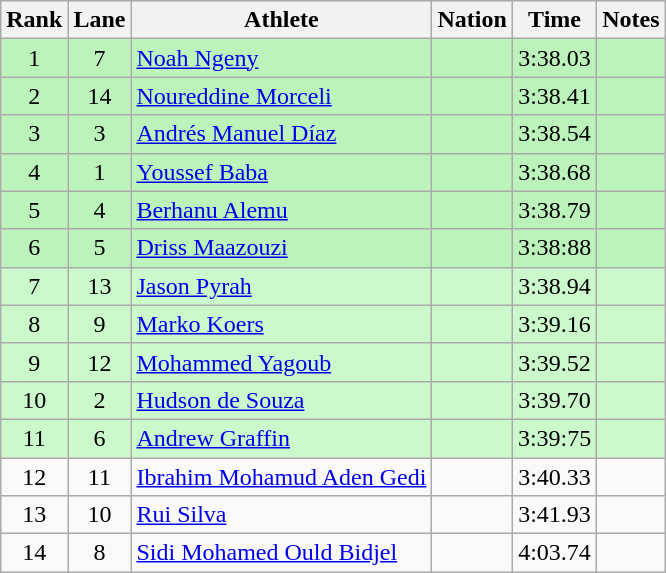<table class="wikitable sortable" style="text-align:center">
<tr>
<th>Rank</th>
<th>Lane</th>
<th>Athlete</th>
<th>Nation</th>
<th>Time</th>
<th>Notes</th>
</tr>
<tr bgcolor=bbf3bb>
<td>1</td>
<td>7</td>
<td align="left"><a href='#'>Noah Ngeny</a></td>
<td align="left"></td>
<td>3:38.03</td>
<td></td>
</tr>
<tr bgcolor=bbf3bb>
<td>2</td>
<td>14</td>
<td align="left"><a href='#'>Noureddine Morceli</a></td>
<td align="left"></td>
<td>3:38.41</td>
<td></td>
</tr>
<tr bgcolor=bbf3bb>
<td>3</td>
<td>3</td>
<td align="left"><a href='#'>Andrés Manuel Díaz</a></td>
<td align="left"></td>
<td>3:38.54</td>
<td></td>
</tr>
<tr bgcolor=bbf3bb>
<td>4</td>
<td>1</td>
<td align="left"><a href='#'>Youssef Baba</a></td>
<td align="left"></td>
<td>3:38.68</td>
<td></td>
</tr>
<tr bgcolor=bbf3bb>
<td>5</td>
<td>4</td>
<td align="left"><a href='#'>Berhanu Alemu</a></td>
<td align="left"></td>
<td>3:38.79</td>
<td></td>
</tr>
<tr bgcolor=bbf3bb>
<td>6</td>
<td>5</td>
<td align="left"><a href='#'>Driss Maazouzi</a></td>
<td align="left"></td>
<td>3:38:88</td>
<td></td>
</tr>
<tr bgcolor=ccf9cc>
<td>7</td>
<td>13</td>
<td align="left"><a href='#'>Jason Pyrah</a></td>
<td align="left"></td>
<td>3:38.94</td>
<td></td>
</tr>
<tr bgcolor=ccf9cc>
<td>8</td>
<td>9</td>
<td align="left"><a href='#'>Marko Koers</a></td>
<td align="left"></td>
<td>3:39.16</td>
<td></td>
</tr>
<tr bgcolor=ccf9cc>
<td>9</td>
<td>12</td>
<td align="left"><a href='#'>Mohammed Yagoub</a></td>
<td align="left"></td>
<td>3:39.52</td>
<td></td>
</tr>
<tr bgcolor=ccf9cc>
<td>10</td>
<td>2</td>
<td align="left"><a href='#'>Hudson de Souza</a></td>
<td align="left"></td>
<td>3:39.70</td>
<td></td>
</tr>
<tr bgcolor=ccf9cc>
<td>11</td>
<td>6</td>
<td align="left"><a href='#'>Andrew Graffin</a></td>
<td align="left"></td>
<td>3:39:75</td>
<td></td>
</tr>
<tr>
<td>12</td>
<td>11</td>
<td align="left"><a href='#'>Ibrahim Mohamud Aden Gedi</a></td>
<td align="left"></td>
<td>3:40.33</td>
<td></td>
</tr>
<tr>
<td>13</td>
<td>10</td>
<td align="left"><a href='#'>Rui Silva</a></td>
<td align="left"></td>
<td>3:41.93</td>
<td></td>
</tr>
<tr>
<td>14</td>
<td>8</td>
<td align="left"><a href='#'>Sidi Mohamed Ould Bidjel</a></td>
<td align="left"></td>
<td>4:03.74</td>
<td></td>
</tr>
</table>
